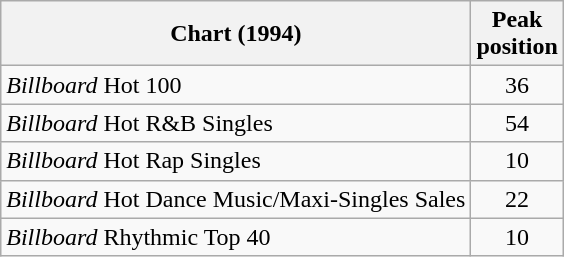<table class="wikitable">
<tr>
<th>Chart (1994)</th>
<th>Peak<br>position</th>
</tr>
<tr>
<td><em>Billboard</em> Hot 100</td>
<td align="center">36</td>
</tr>
<tr>
<td><em>Billboard</em> Hot R&B Singles</td>
<td align="center">54</td>
</tr>
<tr>
<td><em>Billboard</em> Hot Rap Singles</td>
<td align="center">10</td>
</tr>
<tr>
<td><em>Billboard</em> Hot Dance Music/Maxi-Singles Sales</td>
<td align="center">22</td>
</tr>
<tr>
<td><em>Billboard</em> Rhythmic Top 40</td>
<td align="center">10</td>
</tr>
</table>
